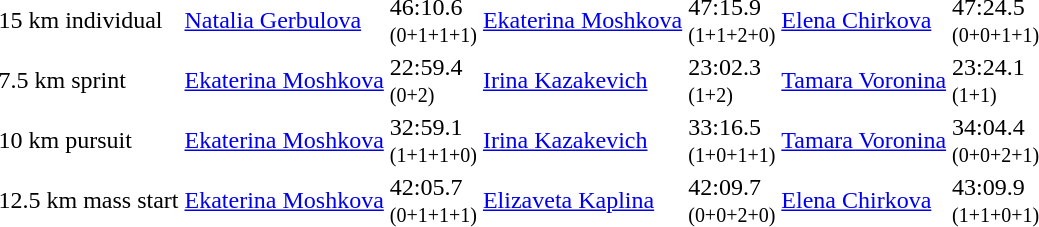<table>
<tr>
<td>15 km individual<br></td>
<td> <a href='#'>Natalia Gerbulova</a></td>
<td>46:10.6<br><small>(0+1+1+1)</small></td>
<td> <a href='#'>Ekaterina Moshkova</a></td>
<td>47:15.9<br><small>(1+1+2+0)</small></td>
<td> <a href='#'>Elena Chirkova</a></td>
<td>47:24.5<br><small>(0+0+1+1)</small></td>
</tr>
<tr>
<td>7.5 km sprint<br></td>
<td> <a href='#'>Ekaterina Moshkova</a></td>
<td>22:59.4<br><small>(0+2)</small></td>
<td> <a href='#'>Irina Kazakevich</a></td>
<td>23:02.3<br><small>(1+2)</small></td>
<td> <a href='#'>Tamara Voronina</a></td>
<td>23:24.1<br><small>(1+1)</small></td>
</tr>
<tr>
<td>10 km pursuit<br></td>
<td> <a href='#'>Ekaterina Moshkova</a></td>
<td>32:59.1<br><small>(1+1+1+0)</small></td>
<td> <a href='#'>Irina Kazakevich</a></td>
<td>33:16.5<br><small>(1+0+1+1)</small></td>
<td> <a href='#'>Tamara Voronina</a></td>
<td>34:04.4<br><small>(0+0+2+1)</small></td>
</tr>
<tr>
<td>12.5 km mass start<br></td>
<td> <a href='#'>Ekaterina Moshkova</a></td>
<td>42:05.7<br><small>(0+1+1+1)</small></td>
<td> <a href='#'>Elizaveta Kaplina</a></td>
<td>42:09.7<br><small>(0+0+2+0)</small></td>
<td> <a href='#'>Elena Chirkova</a></td>
<td>43:09.9<br><small>(1+1+0+1)</small></td>
</tr>
</table>
